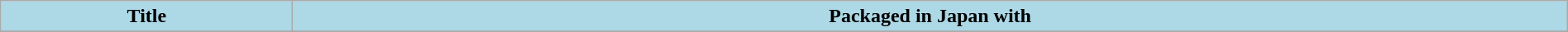<table class="wikitable" style="width: 100%;">
<tr>
<th style="background: #ADD8E6">Title</th>
<th style="background: #ADD8E6" "width: 15%;">Packaged in Japan with</th>
</tr>
<tr>
</tr>
</table>
